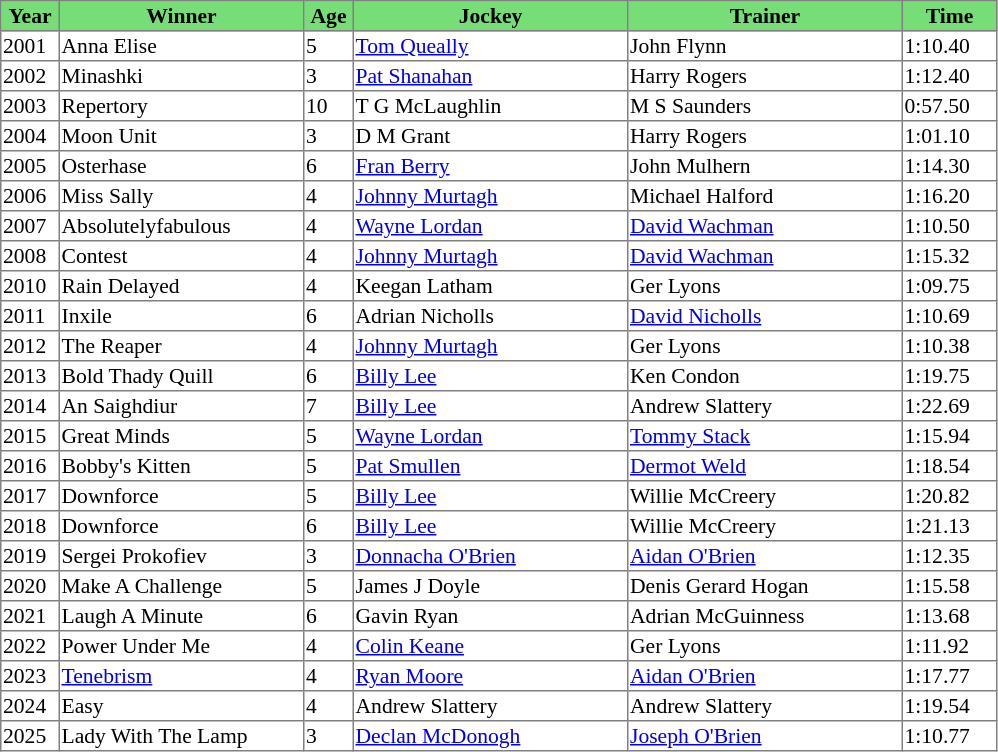<table class = "sortable" | border="1" style="border-collapse: collapse; font-size:90%">
<tr bgcolor="#77dd77" align="center">
<th style="width:36px"><strong>Year</strong></th>
<th style="width:160px"><strong>Winner</strong></th>
<th style="width:30px"><strong>Age</strong></th>
<th style="width:180px"><strong>Jockey</strong></th>
<th style="width:180px"><strong>Trainer</strong></th>
<th style="width:60px"><strong>Time</strong></th>
</tr>
<tr>
<td>2001</td>
<td>Anna Elise</td>
<td>5</td>
<td><a href='#'>Tom Queally</a></td>
<td>John Flynn</td>
<td>1:10.40</td>
</tr>
<tr>
<td>2002</td>
<td>Minashki</td>
<td>3</td>
<td><a href='#'>Pat Shanahan</a></td>
<td>Harry Rogers</td>
<td>1:12.40</td>
</tr>
<tr>
<td>2003</td>
<td>Repertory</td>
<td>10</td>
<td>T G McLaughlin</td>
<td>M S Saunders</td>
<td>0:57.50</td>
</tr>
<tr>
<td>2004</td>
<td>Moon Unit</td>
<td>3</td>
<td>D M Grant</td>
<td>Harry Rogers</td>
<td>1:01.10</td>
</tr>
<tr>
<td>2005</td>
<td>Osterhase</td>
<td>6</td>
<td><a href='#'>Fran Berry</a></td>
<td>John Mulhern</td>
<td>1:14.30</td>
</tr>
<tr>
<td>2006</td>
<td>Miss Sally</td>
<td>4</td>
<td><a href='#'>Johnny Murtagh</a></td>
<td>Michael Halford</td>
<td>1:16.20</td>
</tr>
<tr>
<td>2007</td>
<td>Absolutelyfabulous</td>
<td>4</td>
<td><a href='#'>Wayne Lordan</a></td>
<td><a href='#'>David Wachman</a></td>
<td>1:10.50</td>
</tr>
<tr>
<td>2008</td>
<td>Contest</td>
<td>4</td>
<td><a href='#'>Johnny Murtagh</a></td>
<td><a href='#'>David Wachman</a></td>
<td>1:15.32</td>
</tr>
<tr>
<td>2010</td>
<td>Rain Delayed</td>
<td>4</td>
<td>Keegan Latham</td>
<td>Ger Lyons</td>
<td>1:09.75</td>
</tr>
<tr>
<td>2011</td>
<td>Inxile</td>
<td>6</td>
<td>Adrian Nicholls</td>
<td><a href='#'>David Nicholls</a></td>
<td>1:10.69</td>
</tr>
<tr>
<td>2012</td>
<td>The Reaper</td>
<td>4</td>
<td><a href='#'>Johnny Murtagh</a></td>
<td>Ger Lyons</td>
<td>1:10.38</td>
</tr>
<tr>
<td>2013</td>
<td>Bold Thady Quill</td>
<td>6</td>
<td><a href='#'>Billy Lee</a></td>
<td>Ken Condon</td>
<td>1:19.75</td>
</tr>
<tr>
<td>2014</td>
<td>An Saighdiur</td>
<td>7</td>
<td><a href='#'>Billy Lee</a></td>
<td>Andrew Slattery</td>
<td>1:22.69</td>
</tr>
<tr>
<td>2015</td>
<td>Great Minds</td>
<td>5</td>
<td><a href='#'>Wayne Lordan</a></td>
<td><a href='#'>Tommy Stack</a></td>
<td>1:15.94</td>
</tr>
<tr>
<td>2016</td>
<td>Bobby's Kitten</td>
<td>5</td>
<td><a href='#'>Pat Smullen</a></td>
<td><a href='#'>Dermot Weld</a></td>
<td>1:18.54</td>
</tr>
<tr>
<td>2017</td>
<td>Downforce</td>
<td>5</td>
<td><a href='#'>Billy Lee</a></td>
<td>Willie McCreery</td>
<td>1:20.82</td>
</tr>
<tr>
<td>2018</td>
<td>Downforce</td>
<td>6</td>
<td><a href='#'>Billy Lee</a></td>
<td>Willie McCreery</td>
<td>1:21.13</td>
</tr>
<tr>
<td>2019</td>
<td>Sergei Prokofiev</td>
<td>3</td>
<td><a href='#'>Donnacha O'Brien</a></td>
<td><a href='#'>Aidan O'Brien</a></td>
<td>1:12.35</td>
</tr>
<tr>
<td>2020</td>
<td>Make A Challenge</td>
<td>5</td>
<td>James J Doyle</td>
<td>Denis Gerard Hogan</td>
<td>1:15.58</td>
</tr>
<tr>
<td>2021</td>
<td>Laugh A Minute</td>
<td>6</td>
<td>Gavin Ryan</td>
<td>Adrian McGuinness</td>
<td>1:13.68</td>
</tr>
<tr>
<td>2022</td>
<td>Power Under Me</td>
<td>4</td>
<td><a href='#'>Colin Keane</a></td>
<td>Ger Lyons</td>
<td>1:11.92</td>
</tr>
<tr>
<td>2023</td>
<td><a href='#'>Tenebrism</a></td>
<td>4</td>
<td><a href='#'>Ryan Moore</a></td>
<td><a href='#'>Aidan O'Brien</a></td>
<td>1:17.77</td>
</tr>
<tr>
<td>2024</td>
<td>Easy</td>
<td>4</td>
<td>Andrew Slattery</td>
<td>Andrew Slattery</td>
<td>1:19.54</td>
</tr>
<tr>
<td>2025</td>
<td>Lady With The Lamp</td>
<td>3</td>
<td><a href='#'>Declan McDonogh</a></td>
<td><a href='#'>Joseph O'Brien</a></td>
<td>1:10.77</td>
</tr>
</table>
